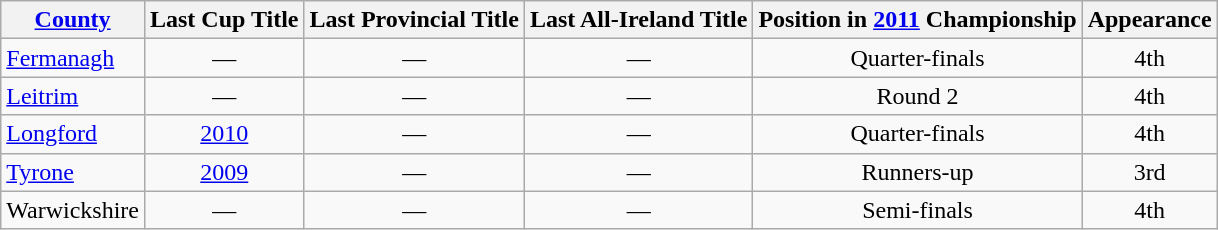<table class="wikitable sortable" style="text-align:center">
<tr>
<th><a href='#'>County</a></th>
<th>Last Cup Title</th>
<th>Last Provincial Title</th>
<th>Last All-Ireland Title</th>
<th>Position in <a href='#'>2011</a> Championship</th>
<th>Appearance</th>
</tr>
<tr>
<td style="text-align:left"> <a href='#'>Fermanagh</a></td>
<td>—</td>
<td>—</td>
<td>—</td>
<td>Quarter-finals</td>
<td>4th</td>
</tr>
<tr>
<td style="text-align:left"> <a href='#'>Leitrim</a></td>
<td>—</td>
<td>—</td>
<td>—</td>
<td>Round 2</td>
<td>4th</td>
</tr>
<tr>
<td style="text-align:left"> <a href='#'>Longford</a></td>
<td><a href='#'>2010</a></td>
<td>—</td>
<td>—</td>
<td>Quarter-finals</td>
<td>4th</td>
</tr>
<tr>
<td style="text-align:left"> <a href='#'>Tyrone</a></td>
<td><a href='#'>2009</a></td>
<td>—</td>
<td>—</td>
<td>Runners-up</td>
<td>3rd</td>
</tr>
<tr>
<td style="text-align:left">Warwickshire</td>
<td>—</td>
<td>—</td>
<td>—</td>
<td>Semi-finals</td>
<td>4th</td>
</tr>
</table>
